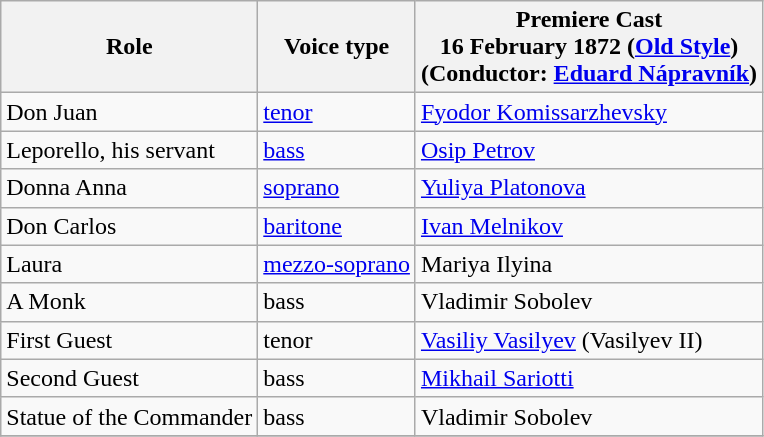<table class="wikitable">
<tr>
<th>Role</th>
<th>Voice type</th>
<th>Premiere Cast<br>16 February 1872 (<a href='#'>Old Style</a>)<br>(Conductor: <a href='#'>Eduard Nápravník</a>)</th>
</tr>
<tr>
<td>Don Juan</td>
<td><a href='#'>tenor</a></td>
<td><a href='#'>Fyodor Komissarzhevsky</a></td>
</tr>
<tr>
<td>Leporello, his servant</td>
<td><a href='#'>bass</a></td>
<td><a href='#'>Osip Petrov</a></td>
</tr>
<tr>
<td>Donna Anna</td>
<td><a href='#'>soprano</a></td>
<td><a href='#'>Yuliya Platonova</a></td>
</tr>
<tr>
<td>Don Carlos</td>
<td><a href='#'>baritone</a></td>
<td><a href='#'>Ivan Melnikov</a></td>
</tr>
<tr>
<td>Laura</td>
<td><a href='#'>mezzo-soprano</a></td>
<td>Mariya Ilyina</td>
</tr>
<tr>
<td>A Monk</td>
<td>bass</td>
<td>Vladimir Sobolev</td>
</tr>
<tr>
<td>First Guest</td>
<td>tenor</td>
<td><a href='#'>Vasiliy Vasilyev</a> (Vasilyev II)</td>
</tr>
<tr>
<td>Second Guest</td>
<td>bass</td>
<td><a href='#'>Mikhail Sariotti</a></td>
</tr>
<tr>
<td>Statue of the Commander</td>
<td>bass</td>
<td>Vladimir Sobolev</td>
</tr>
<tr>
</tr>
</table>
